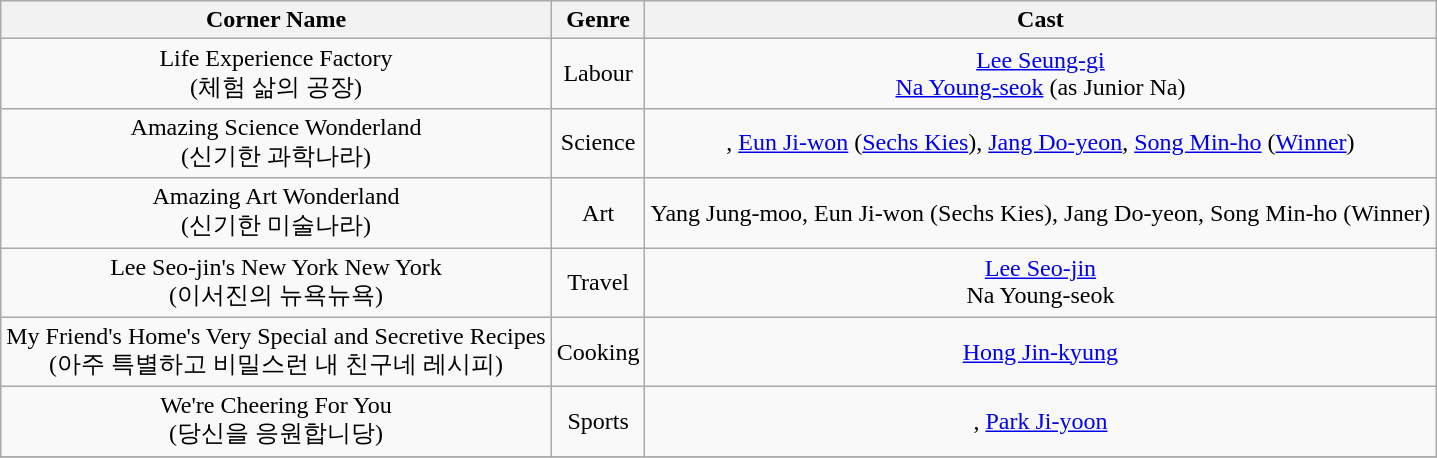<table class="wikitable" style="text-align:center;">
<tr>
<th>Corner Name</th>
<th>Genre</th>
<th>Cast</th>
</tr>
<tr>
<td>Life Experience Factory<br>(체험 삶의 공장)</td>
<td>Labour</td>
<td><a href='#'>Lee Seung-gi</a><br><a href='#'>Na Young-seok</a> (as Junior Na) </td>
</tr>
<tr>
<td>Amazing Science Wonderland<br>(신기한 과학나라)</td>
<td>Science</td>
<td>, <a href='#'>Eun Ji-won</a> (<a href='#'>Sechs Kies</a>), <a href='#'>Jang Do-yeon</a>, <a href='#'>Song Min-ho</a> (<a href='#'>Winner</a>)</td>
</tr>
<tr>
<td>Amazing Art Wonderland<br>(신기한 미술나라)</td>
<td>Art</td>
<td>Yang Jung-moo, Eun Ji-won (Sechs Kies), Jang Do-yeon, Song Min-ho (Winner)</td>
</tr>
<tr>
<td>Lee Seo-jin's New York New York<br>(이서진의 뉴욕뉴욕)</td>
<td>Travel</td>
<td><a href='#'>Lee Seo-jin</a><br>Na Young-seok </td>
</tr>
<tr>
<td>My Friend's Home's Very Special and Secretive Recipes<br>(아주 특별하고 비밀스런 내 친구네 레시피)</td>
<td>Cooking</td>
<td><a href='#'>Hong Jin-kyung</a></td>
</tr>
<tr>
<td>We're Cheering For You<br>(당신을 응원합니당)</td>
<td>Sports</td>
<td>, <a href='#'>Park Ji-yoon</a></td>
</tr>
<tr>
</tr>
</table>
